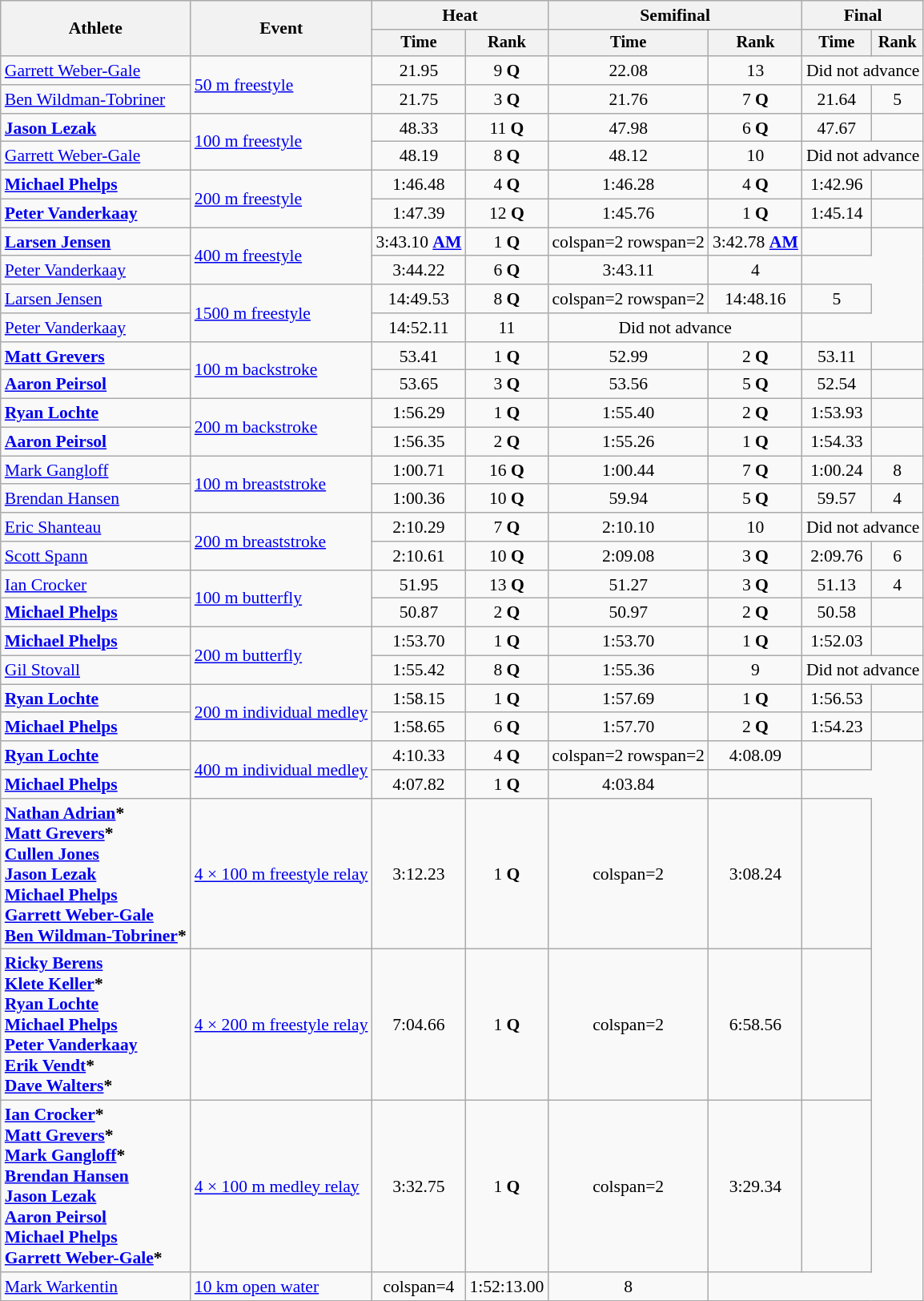<table class=wikitable style=font-size:90%;text-align:center>
<tr>
<th rowspan=2>Athlete</th>
<th rowspan=2>Event</th>
<th colspan=2>Heat</th>
<th colspan=2>Semifinal</th>
<th colspan=2>Final</th>
</tr>
<tr style=font-size:95%>
<th>Time</th>
<th>Rank</th>
<th>Time</th>
<th>Rank</th>
<th>Time</th>
<th>Rank</th>
</tr>
<tr>
<td align=left><a href='#'>Garrett Weber-Gale</a></td>
<td align=left rowspan=2><a href='#'>50 m freestyle</a></td>
<td>21.95</td>
<td>9 <strong>Q</strong></td>
<td>22.08</td>
<td>13</td>
<td colspan=2>Did not advance</td>
</tr>
<tr>
<td align=left><a href='#'>Ben Wildman-Tobriner</a></td>
<td>21.75</td>
<td>3 <strong>Q</strong></td>
<td>21.76</td>
<td>7 <strong>Q</strong></td>
<td>21.64</td>
<td>5</td>
</tr>
<tr>
<td align=left><strong><a href='#'>Jason Lezak</a></strong></td>
<td align=left rowspan=2><a href='#'>100 m freestyle</a></td>
<td>48.33</td>
<td>11 <strong>Q</strong></td>
<td>47.98</td>
<td>6 <strong>Q</strong></td>
<td>47.67</td>
<td></td>
</tr>
<tr>
<td align=left><a href='#'>Garrett Weber-Gale</a></td>
<td>48.19</td>
<td>8 <strong>Q</strong></td>
<td>48.12</td>
<td>10</td>
<td colspan=2>Did not advance</td>
</tr>
<tr>
<td align=left><strong><a href='#'>Michael Phelps</a></strong></td>
<td align=left rowspan=2><a href='#'>200 m freestyle</a></td>
<td>1:46.48</td>
<td>4 <strong>Q</strong></td>
<td>1:46.28</td>
<td>4 <strong>Q</strong></td>
<td>1:42.96 </td>
<td></td>
</tr>
<tr>
<td align=left><strong><a href='#'>Peter Vanderkaay</a></strong></td>
<td>1:47.39</td>
<td>12 <strong>Q</strong></td>
<td>1:45.76</td>
<td>1 <strong>Q</strong></td>
<td>1:45.14</td>
<td></td>
</tr>
<tr>
<td align=left><strong><a href='#'>Larsen Jensen</a></strong></td>
<td align=left rowspan=2><a href='#'>400 m freestyle</a></td>
<td>3:43.10 <strong><a href='#'>AM</a></strong></td>
<td>1 <strong>Q</strong></td>
<td>colspan=2 rowspan=2 </td>
<td>3:42.78 <strong><a href='#'>AM</a></strong></td>
<td></td>
</tr>
<tr>
<td align=left><a href='#'>Peter Vanderkaay</a></td>
<td>3:44.22</td>
<td>6 <strong>Q</strong></td>
<td>3:43.11</td>
<td>4</td>
</tr>
<tr>
<td align=left><a href='#'>Larsen Jensen</a></td>
<td align=left rowspan=2><a href='#'>1500 m freestyle</a></td>
<td>14:49.53</td>
<td>8 <strong>Q</strong></td>
<td>colspan=2 rowspan=2 </td>
<td>14:48.16</td>
<td>5</td>
</tr>
<tr>
<td align=left><a href='#'>Peter Vanderkaay</a></td>
<td>14:52.11</td>
<td>11</td>
<td colspan=2>Did not advance</td>
</tr>
<tr>
<td align=left><strong><a href='#'>Matt Grevers</a></strong></td>
<td align=left rowspan=2><a href='#'>100 m backstroke</a></td>
<td>53.41 </td>
<td>1 <strong>Q</strong></td>
<td>52.99</td>
<td>2 <strong>Q</strong></td>
<td>53.11</td>
<td></td>
</tr>
<tr>
<td align=left><strong><a href='#'>Aaron Peirsol</a></strong></td>
<td>53.65</td>
<td>3 <strong>Q</strong></td>
<td>53.56</td>
<td>5 <strong>Q</strong></td>
<td>52.54 </td>
<td></td>
</tr>
<tr>
<td align=left><strong><a href='#'>Ryan Lochte</a></strong></td>
<td align=left rowspan=2><a href='#'>200 m backstroke</a></td>
<td>1:56.29</td>
<td>1 <strong>Q</strong></td>
<td>1:55.40</td>
<td>2 <strong>Q</strong></td>
<td>1:53.93 </td>
<td></td>
</tr>
<tr>
<td align=left><strong><a href='#'>Aaron Peirsol</a></strong></td>
<td>1:56.35</td>
<td>2 <strong>Q</strong></td>
<td>1:55.26</td>
<td>1 <strong>Q</strong></td>
<td>1:54.33</td>
<td></td>
</tr>
<tr>
<td align=left><a href='#'>Mark Gangloff</a></td>
<td align=left rowspan=2><a href='#'>100 m breaststroke</a></td>
<td>1:00.71</td>
<td>16 <strong>Q</strong></td>
<td>1:00.44</td>
<td>7 <strong>Q</strong></td>
<td>1:00.24</td>
<td>8</td>
</tr>
<tr>
<td align=left><a href='#'>Brendan Hansen</a></td>
<td>1:00.36</td>
<td>10 <strong>Q</strong></td>
<td>59.94</td>
<td>5 <strong>Q</strong></td>
<td>59.57</td>
<td>4</td>
</tr>
<tr>
<td align=left><a href='#'>Eric Shanteau</a></td>
<td align=left rowspan=2><a href='#'>200 m breaststroke</a></td>
<td>2:10.29</td>
<td>7 <strong>Q</strong></td>
<td>2:10.10</td>
<td>10</td>
<td colspan=2>Did not advance</td>
</tr>
<tr>
<td align=left><a href='#'>Scott Spann</a></td>
<td>2:10.61</td>
<td>10 <strong>Q</strong></td>
<td>2:09.08</td>
<td>3 <strong>Q</strong></td>
<td>2:09.76</td>
<td>6</td>
</tr>
<tr>
<td align=left><a href='#'>Ian Crocker</a></td>
<td align=left rowspan=2><a href='#'>100 m butterfly</a></td>
<td>51.95</td>
<td>13 <strong>Q</strong></td>
<td>51.27</td>
<td>3 <strong>Q</strong></td>
<td>51.13</td>
<td>4</td>
</tr>
<tr>
<td align=left><strong><a href='#'>Michael Phelps</a></strong></td>
<td>50.87</td>
<td>2 <strong>Q</strong></td>
<td>50.97</td>
<td>2 <strong>Q</strong></td>
<td>50.58 </td>
<td></td>
</tr>
<tr>
<td align=left><strong><a href='#'>Michael Phelps</a></strong></td>
<td align=left rowspan=2><a href='#'>200 m butterfly</a></td>
<td>1:53.70 </td>
<td>1 <strong>Q</strong></td>
<td>1:53.70 </td>
<td>1 <strong>Q</strong></td>
<td>1:52.03 </td>
<td></td>
</tr>
<tr>
<td align=left><a href='#'>Gil Stovall</a></td>
<td>1:55.42</td>
<td>8 <strong>Q</strong></td>
<td>1:55.36</td>
<td>9</td>
<td colspan=2>Did not advance</td>
</tr>
<tr>
<td align=left><strong><a href='#'>Ryan Lochte</a></strong></td>
<td align=left rowspan=2><a href='#'>200 m individual medley</a></td>
<td>1:58.15</td>
<td>1 <strong>Q</strong></td>
<td>1:57.69</td>
<td>1 <strong>Q</strong></td>
<td>1:56.53</td>
<td></td>
</tr>
<tr>
<td align=left><strong><a href='#'>Michael Phelps</a></strong></td>
<td>1:58.65</td>
<td>6 <strong>Q</strong></td>
<td>1:57.70</td>
<td>2 <strong>Q</strong></td>
<td>1:54.23 </td>
<td></td>
</tr>
<tr>
<td align=left><strong><a href='#'>Ryan Lochte</a></strong></td>
<td align=left rowspan=2><a href='#'>400 m individual medley</a></td>
<td>4:10.33</td>
<td>4 <strong>Q</strong></td>
<td>colspan=2 rowspan=2 </td>
<td>4:08.09</td>
<td></td>
</tr>
<tr>
<td align=left><strong><a href='#'>Michael Phelps</a></strong></td>
<td>4:07.82 </td>
<td>1 <strong>Q</strong></td>
<td>4:03.84 </td>
<td></td>
</tr>
<tr>
<td align=left><strong><a href='#'>Nathan Adrian</a>*<br><a href='#'>Matt Grevers</a>*<br><a href='#'>Cullen Jones</a><br><a href='#'>Jason Lezak</a><br><a href='#'>Michael Phelps</a><br><a href='#'>Garrett Weber-Gale</a><br><a href='#'>Ben Wildman-Tobriner</a>*</strong></td>
<td align=left><a href='#'>4 × 100 m freestyle relay</a></td>
<td>3:12.23 </td>
<td>1 <strong>Q</strong></td>
<td>colspan=2 </td>
<td>3:08.24 </td>
<td></td>
</tr>
<tr>
<td align=left><strong><a href='#'>Ricky Berens</a><br><a href='#'>Klete Keller</a>*<br><a href='#'>Ryan Lochte</a><br><a href='#'>Michael Phelps</a><br><a href='#'>Peter Vanderkaay</a><br><a href='#'>Erik Vendt</a>*<br><a href='#'>Dave Walters</a>*</strong></td>
<td align=left><a href='#'>4 × 200 m freestyle relay</a></td>
<td>7:04.66 </td>
<td>1 <strong>Q</strong></td>
<td>colspan=2 </td>
<td>6:58.56 </td>
<td></td>
</tr>
<tr>
<td align=left><strong><a href='#'>Ian Crocker</a>*<br><a href='#'>Matt Grevers</a>*<br><a href='#'>Mark Gangloff</a>*<br><a href='#'>Brendan Hansen</a><br><a href='#'>Jason Lezak</a><br><a href='#'>Aaron Peirsol</a><br><a href='#'>Michael Phelps</a><br><a href='#'>Garrett Weber-Gale</a>*</strong></td>
<td align=left><a href='#'>4 × 100 m medley relay</a></td>
<td>3:32.75</td>
<td>1 <strong>Q</strong></td>
<td>colspan=2 </td>
<td>3:29.34 </td>
<td></td>
</tr>
<tr>
<td align=left><a href='#'>Mark Warkentin</a></td>
<td align=left><a href='#'>10 km open water</a></td>
<td>colspan=4 </td>
<td>1:52:13.00</td>
<td>8</td>
</tr>
</table>
